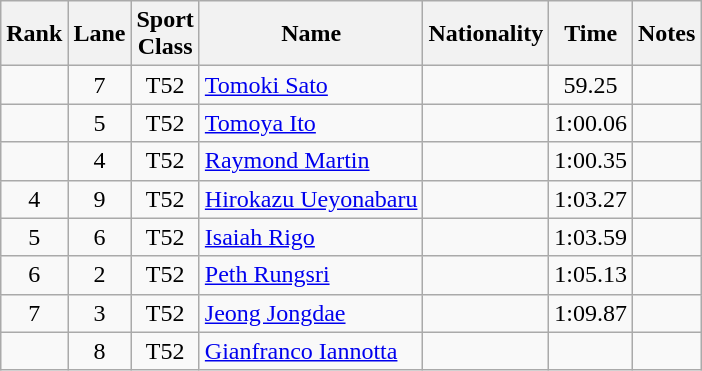<table class="wikitable sortable" style="text-align:center">
<tr>
<th>Rank</th>
<th>Lane</th>
<th>Sport<br>Class</th>
<th>Name</th>
<th>Nationality</th>
<th>Time</th>
<th>Notes</th>
</tr>
<tr>
<td></td>
<td>7</td>
<td>T52</td>
<td align="left"><a href='#'>Tomoki Sato</a></td>
<td align="left"></td>
<td>59.25</td>
<td></td>
</tr>
<tr>
<td></td>
<td>5</td>
<td>T52</td>
<td align="left"><a href='#'>Tomoya Ito</a></td>
<td align="left"></td>
<td>1:00.06</td>
<td></td>
</tr>
<tr>
<td></td>
<td>4</td>
<td>T52</td>
<td align="left"><a href='#'>Raymond Martin</a></td>
<td align="left"></td>
<td>1:00.35</td>
<td></td>
</tr>
<tr>
<td>4</td>
<td>9</td>
<td>T52</td>
<td align="left"><a href='#'>Hirokazu Ueyonabaru</a></td>
<td align="left"></td>
<td>1:03.27</td>
<td></td>
</tr>
<tr>
<td>5</td>
<td>6</td>
<td>T52</td>
<td align="left"><a href='#'>Isaiah Rigo</a></td>
<td align="left"></td>
<td>1:03.59</td>
<td></td>
</tr>
<tr>
<td>6</td>
<td>2</td>
<td>T52</td>
<td align="left"><a href='#'>Peth Rungsri</a></td>
<td align="left"></td>
<td>1:05.13</td>
<td></td>
</tr>
<tr>
<td>7</td>
<td>3</td>
<td>T52</td>
<td align="left"><a href='#'>Jeong Jongdae</a></td>
<td align="left"></td>
<td>1:09.87</td>
<td></td>
</tr>
<tr>
<td></td>
<td>8</td>
<td>T52</td>
<td align="left"><a href='#'>Gianfranco Iannotta</a></td>
<td align="left"></td>
<td></td>
<td></td>
</tr>
</table>
